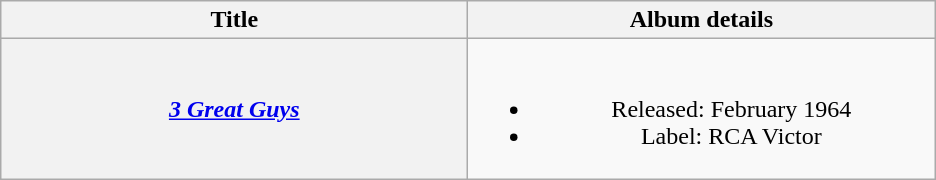<table class="wikitable plainrowheaders" style="text-align:center;">
<tr>
<th scope="col" style="width:19em;">Title</th>
<th scope="col" style="width:19em;">Album details</th>
</tr>
<tr>
<th scope="row"><em><a href='#'>3 Great Guys</a></em></th>
<td><br><ul><li>Released: February 1964</li><li>Label: RCA Victor</li></ul></td>
</tr>
</table>
